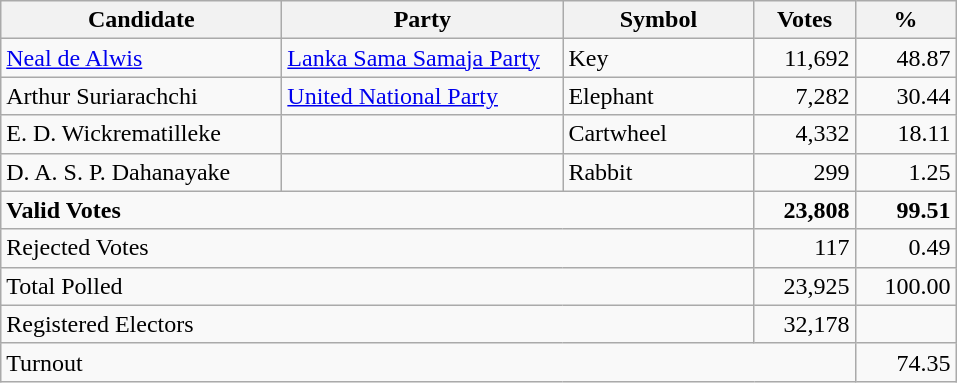<table class="wikitable" border="1" style="text-align:right;">
<tr>
<th align=left width="180">Candidate</th>
<th align=left width="180">Party</th>
<th align=left width="120">Symbol</th>
<th align=left width="60">Votes</th>
<th align=left width="60">%</th>
</tr>
<tr>
<td align=left><a href='#'>Neal de Alwis</a></td>
<td align=left><a href='#'>Lanka Sama Samaja Party</a></td>
<td align=left>Key</td>
<td align=right>11,692</td>
<td align=right>48.87</td>
</tr>
<tr>
<td align=left>Arthur Suriarachchi</td>
<td align=left><a href='#'>United National Party</a></td>
<td align=left>Elephant</td>
<td align=right>7,282</td>
<td align=right>30.44</td>
</tr>
<tr>
<td align=left>E. D. Wickrematilleke</td>
<td></td>
<td align=left>Cartwheel</td>
<td align=right>4,332</td>
<td align=right>18.11</td>
</tr>
<tr>
<td align=left>D. A. S. P. Dahanayake</td>
<td></td>
<td align=left>Rabbit</td>
<td align=right>299</td>
<td align=right>1.25</td>
</tr>
<tr>
<td align=left colspan=3><strong>Valid Votes</strong></td>
<td align=right><strong>23,808</strong></td>
<td align=right><strong>99.51</strong></td>
</tr>
<tr>
<td align=left colspan=3>Rejected Votes</td>
<td align=right>117</td>
<td align=right>0.49</td>
</tr>
<tr>
<td align=left colspan=3>Total Polled</td>
<td align=right>23,925</td>
<td align=right>100.00</td>
</tr>
<tr>
<td align=left colspan=3>Registered Electors</td>
<td align=right>32,178</td>
<td></td>
</tr>
<tr>
<td align=left colspan=4>Turnout</td>
<td align=right>74.35</td>
</tr>
</table>
